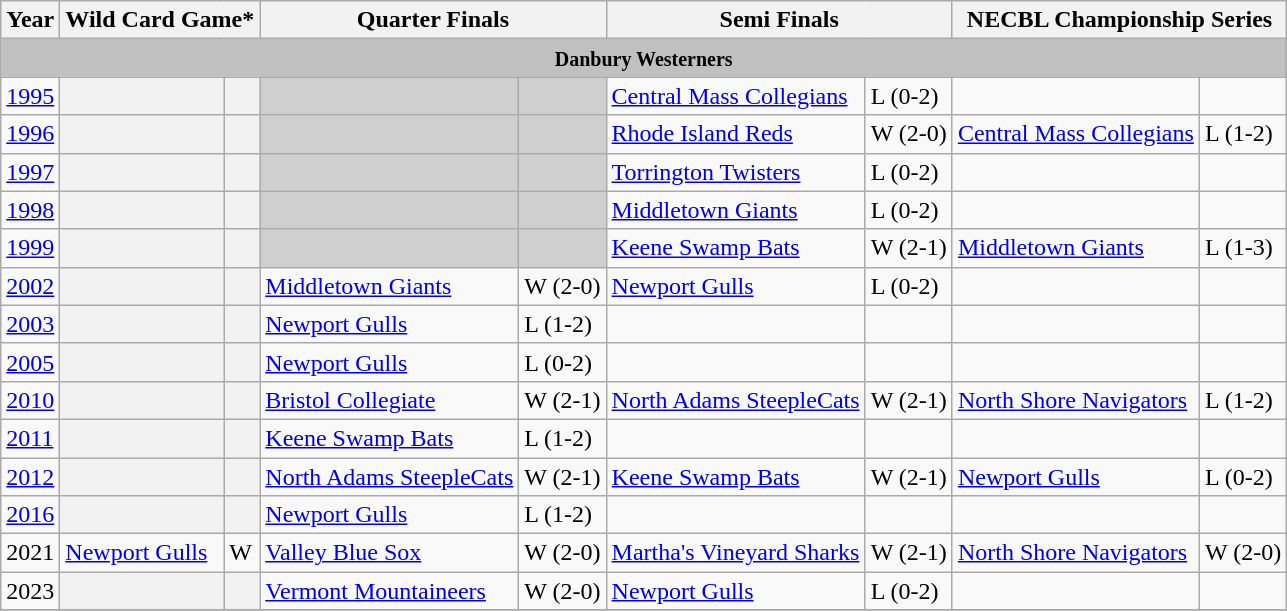<table class="wikitable">
<tr>
<th>Year</th>
<th colspan="2">Wild Card Game*</th>
<th colspan=2>Quarter Finals</th>
<th colspan=2>Semi Finals</th>
<th colspan=2>NECBL Championship Series</th>
</tr>
<tr>
<th colspan="9" style="background-color:silver"><span><small>Danbury Westerners</small></span></th>
</tr>
<tr>
<td><a href='#'>1995</a></td>
<th></th>
<th></th>
<th style="background-color:#cfcfcf;"></th>
<th style="background-color:#cfcfcf;"></th>
<td><a href='#'>Central Mass Collegians</a></td>
<td>L (0-2)</td>
<td></td>
<td></td>
</tr>
<tr>
<td><a href='#'>1996</a></td>
<th></th>
<th></th>
<th style="background-color:#cfcfcf;"></th>
<th style="background-color:#cfcfcf;"></th>
<td><a href='#'>Rhode Island Reds</a></td>
<td>W (2-0)</td>
<td><a href='#'>Central Mass Collegians</a></td>
<td>L (1-2)</td>
</tr>
<tr>
<td><a href='#'>1997</a></td>
<th></th>
<th></th>
<th style="background-color:#cfcfcf;"></th>
<th style="background-color:#cfcfcf;"></th>
<td><a href='#'>Torrington Twisters</a></td>
<td>L (0-2)</td>
<td></td>
<td></td>
</tr>
<tr>
<td><a href='#'>1998</a></td>
<th></th>
<th></th>
<th style="background-color:#cfcfcf;"></th>
<th style="background-color:#cfcfcf;"></th>
<td><a href='#'>Middletown Giants</a></td>
<td>L (0-2)</td>
<td></td>
<td></td>
</tr>
<tr>
<td><a href='#'>1999</a></td>
<th></th>
<th></th>
<th style="background-color:#cfcfcf;"></th>
<th style="background-color:#cfcfcf;"></th>
<td><a href='#'>Keene Swamp Bats</a></td>
<td>W (2-1)</td>
<td><a href='#'>Middletown Giants</a></td>
<td>L (1-3)</td>
</tr>
<tr>
<td><a href='#'>2002</a></td>
<th></th>
<th></th>
<td><a href='#'>Middletown Giants</a></td>
<td>W (2-0)</td>
<td><a href='#'>Newport Gulls</a></td>
<td>L (0-2)</td>
<td></td>
<td></td>
</tr>
<tr>
<td><a href='#'>2003</a></td>
<th></th>
<th></th>
<td><a href='#'>Newport Gulls</a></td>
<td>L (1-2)</td>
<td></td>
<td></td>
<td></td>
<td></td>
</tr>
<tr>
<td><a href='#'>2005</a></td>
<th></th>
<th></th>
<td><a href='#'>Newport Gulls</a></td>
<td>L (0-2)</td>
<td></td>
<td></td>
<td></td>
<td></td>
</tr>
<tr>
<td><a href='#'>2010</a></td>
<th></th>
<th></th>
<td><a href='#'>Bristol Collegiate</a></td>
<td>W (2-1)</td>
<td><a href='#'>North Adams SteepleCats</a></td>
<td>W (2-1)</td>
<td><a href='#'>North Shore Navigators</a></td>
<td>L (1-2)</td>
</tr>
<tr>
<td><a href='#'>2011</a></td>
<th></th>
<th></th>
<td><a href='#'>Keene Swamp Bats</a></td>
<td>L (1-2)</td>
<td></td>
<td></td>
<td></td>
<td></td>
</tr>
<tr>
<td><a href='#'>2012</a></td>
<th></th>
<th></th>
<td><a href='#'>North Adams SteepleCats</a></td>
<td>W (2-1)</td>
<td><a href='#'>Keene Swamp Bats</a></td>
<td>W (2-1)</td>
<td><a href='#'>Newport Gulls</a></td>
<td>L (0-2)</td>
</tr>
<tr>
<td><a href='#'>2016</a></td>
<th></th>
<th></th>
<td><a href='#'>Newport Gulls</a></td>
<td>L (1-2)</td>
<td></td>
<td></td>
<td></td>
<td></td>
</tr>
<tr>
<td>2021</td>
<td><a href='#'>Newport Gulls</a></td>
<td>W</td>
<td><a href='#'>Valley Blue Sox</a></td>
<td>W (2-0)</td>
<td><a href='#'>Martha's Vineyard Sharks</a></td>
<td>W (2-1)</td>
<td><a href='#'>North Shore Navigators</a></td>
<td>W (2-0)</td>
</tr>
<tr>
<td>2023</td>
<th></th>
<th></th>
<td><a href='#'>Vermont Mountaineers</a></td>
<td>W (2-0)</td>
<td><a href='#'>Newport Gulls</a></td>
<td>L (0-2)</td>
<td></td>
<td></td>
</tr>
<tr>
</tr>
</table>
